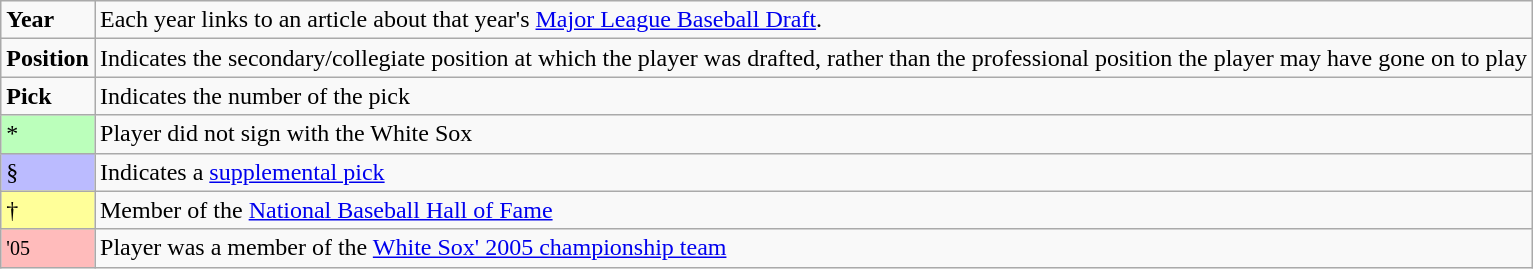<table class="wikitable" border="1">
<tr>
<td><strong>Year</strong></td>
<td>Each year links to an article about that year's <a href='#'>Major League Baseball Draft</a>.</td>
</tr>
<tr>
<td><strong>Position</strong></td>
<td>Indicates the secondary/collegiate position at which the player was drafted, rather than the professional position the player may have gone on to play</td>
</tr>
<tr>
<td><strong>Pick</strong></td>
<td>Indicates the number of the pick</td>
</tr>
<tr>
<td bgcolor="#bbffbb">*</td>
<td>Player did not sign with the White Sox</td>
</tr>
<tr>
<td bgcolor="#bbbbff">§</td>
<td>Indicates a <a href='#'>supplemental pick</a></td>
</tr>
<tr>
<td style="background:#ff9;">†</td>
<td>Member of the <a href='#'>National Baseball Hall of Fame</a></td>
</tr>
<tr>
<td bgcolor="#ffbbbb"><small>'05</small></td>
<td>Player was a member of the <a href='#'>White Sox' 2005 championship team</a></td>
</tr>
</table>
